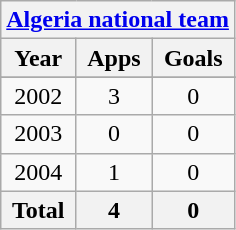<table class="wikitable" style="text-align:center">
<tr>
<th colspan=3><a href='#'>Algeria national team</a></th>
</tr>
<tr>
<th>Year</th>
<th>Apps</th>
<th>Goals</th>
</tr>
<tr>
</tr>
<tr>
<td>2002</td>
<td>3</td>
<td>0</td>
</tr>
<tr>
<td>2003</td>
<td>0</td>
<td>0</td>
</tr>
<tr>
<td>2004</td>
<td>1</td>
<td>0</td>
</tr>
<tr>
<th>Total</th>
<th>4</th>
<th>0</th>
</tr>
</table>
